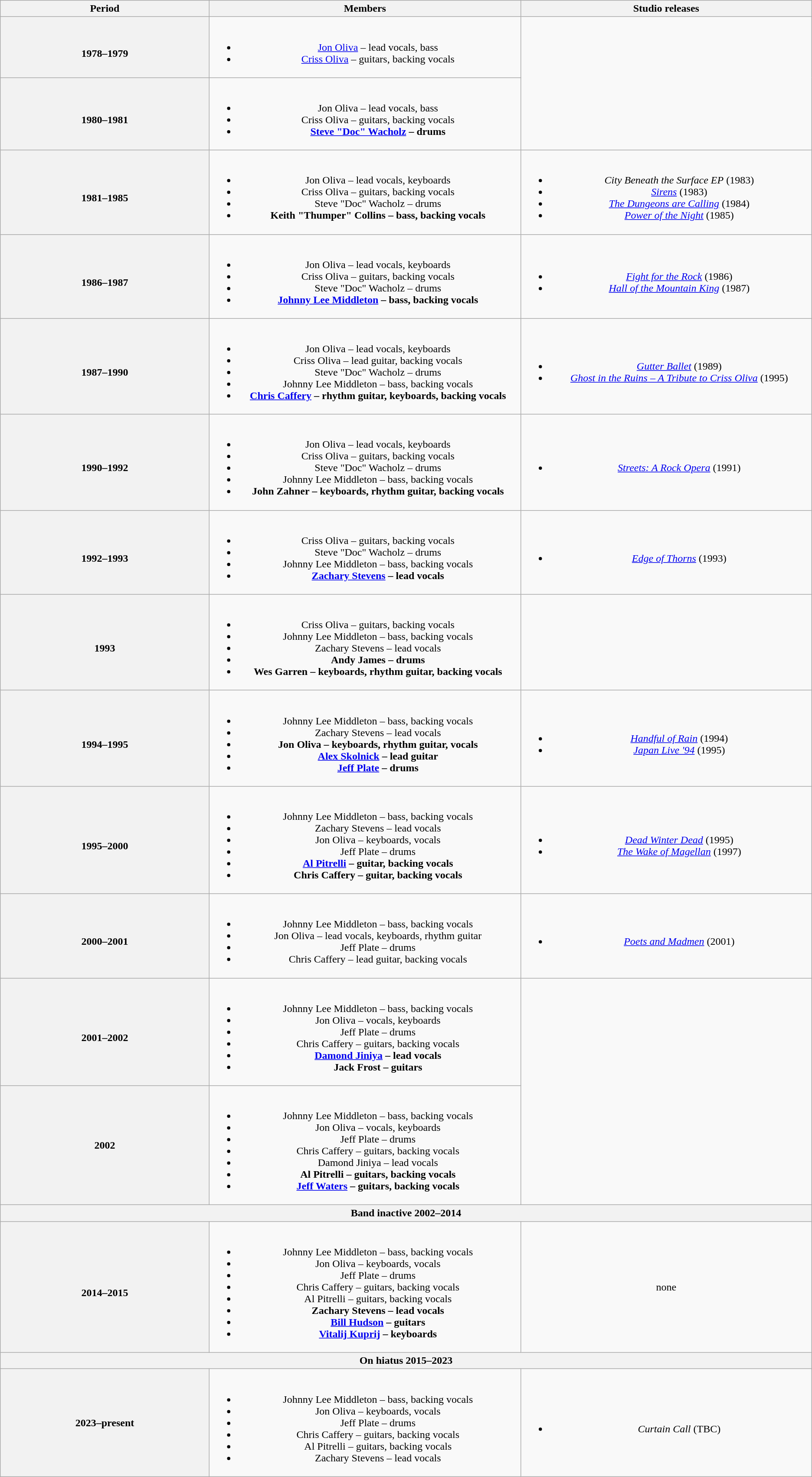<table class="wikitable plainrowheaders" style="text-align:center;">
<tr>
<th scope="col" style="width:20em;">Period</th>
<th scope="col" style="width:30em;">Members</th>
<th scope="col" style="width:28em;">Studio releases</th>
</tr>
<tr>
<th><br><strong>1978–1979</strong></th>
<td><br><ul><li><a href='#'>Jon Oliva</a> – lead vocals, bass</li><li><a href='#'>Criss Oliva</a> – guitars, backing vocals</li></ul></td>
<td rowspan="2"></td>
</tr>
<tr>
<th><br><strong>1980–1981</strong></th>
<td><br><ul><li>Jon Oliva – lead vocals, bass</li><li>Criss Oliva – guitars, backing vocals</li><li><strong><a href='#'>Steve "Doc" Wacholz</a> – drums</strong></li></ul></td>
</tr>
<tr>
<th><br><strong>1981–1985</strong></th>
<td><br><ul><li>Jon Oliva – lead vocals, keyboards</li><li>Criss Oliva – guitars, backing vocals</li><li>Steve "Doc" Wacholz – drums</li><li><strong>Keith "Thumper" Collins – bass, backing vocals</strong></li></ul></td>
<td><br><ul><li><em>City Beneath the Surface EP</em> (1983)</li><li><em><a href='#'>Sirens</a></em> (1983)</li><li><em><a href='#'>The Dungeons are Calling</a></em> (1984)</li><li><em><a href='#'>Power of the Night</a></em> (1985)</li></ul></td>
</tr>
<tr>
<th><br><strong>1986–1987</strong></th>
<td><br><ul><li>Jon Oliva – lead vocals, keyboards</li><li>Criss Oliva – guitars, backing vocals</li><li>Steve "Doc" Wacholz – drums</li><li><strong><a href='#'>Johnny Lee Middleton</a> – bass, backing vocals</strong></li></ul></td>
<td><br><ul><li><em><a href='#'>Fight for the Rock</a></em> (1986)</li><li><em><a href='#'>Hall of the Mountain King</a></em> (1987)</li></ul></td>
</tr>
<tr>
<th><br><strong>1987–1990</strong></th>
<td><br><ul><li>Jon Oliva – lead vocals, keyboards</li><li>Criss Oliva – lead guitar, backing vocals</li><li>Steve "Doc" Wacholz – drums</li><li>Johnny Lee Middleton – bass, backing vocals</li><li><strong><a href='#'>Chris Caffery</a> – rhythm guitar, keyboards, backing vocals </strong></li></ul></td>
<td><br><ul><li><em><a href='#'>Gutter Ballet</a></em> (1989)</li><li><em><a href='#'>Ghost in the Ruins – A Tribute to Criss Oliva</a></em> (1995)</li></ul></td>
</tr>
<tr>
<th><br><strong>1990–1992</strong></th>
<td><br><ul><li>Jon Oliva – lead vocals, keyboards</li><li>Criss Oliva – guitars, backing vocals</li><li>Steve "Doc" Wacholz – drums</li><li>Johnny Lee Middleton – bass, backing vocals</li><li><strong>John Zahner – keyboards, rhythm guitar, backing vocals </strong></li></ul></td>
<td><br><ul><li><em><a href='#'>Streets: A Rock Opera</a></em> (1991)</li></ul></td>
</tr>
<tr>
<th><br><strong>1992–1993</strong></th>
<td><br><ul><li>Criss Oliva – guitars, backing vocals</li><li>Steve "Doc" Wacholz – drums</li><li>Johnny Lee Middleton – bass, backing vocals</li><li><strong><a href='#'>Zachary Stevens</a> – lead vocals</strong></li></ul></td>
<td><br><ul><li><em><a href='#'>Edge of Thorns</a></em> (1993)</li></ul></td>
</tr>
<tr>
<th><br><strong>1993</strong></th>
<td><br><ul><li>Criss Oliva – guitars, backing vocals</li><li>Johnny Lee Middleton – bass, backing vocals</li><li>Zachary Stevens – lead vocals</li><li><strong>Andy James – drums</strong></li><li><strong>Wes Garren – keyboards, rhythm guitar, backing vocals </strong></li></ul></td>
<td></td>
</tr>
<tr>
<th><br><strong>1994–1995</strong></th>
<td><br><ul><li>Johnny Lee Middleton – bass, backing vocals </li><li>Zachary Stevens – lead vocals</li><li><strong>Jon Oliva – keyboards, rhythm guitar, vocals</strong></li><li><strong><a href='#'>Alex Skolnick</a> – lead guitar</strong></li><li><strong><a href='#'>Jeff Plate</a> – drums</strong></li></ul></td>
<td><br><ul><li><em><a href='#'>Handful of Rain</a></em> (1994)</li><li><em><a href='#'>Japan Live '94</a></em> (1995)</li></ul></td>
</tr>
<tr>
<th><br><strong>1995–2000</strong></th>
<td><br><ul><li>Johnny Lee Middleton – bass, backing vocals</li><li>Zachary Stevens – lead vocals</li><li>Jon Oliva – keyboards, vocals</li><li>Jeff Plate – drums</li><li><strong><a href='#'>Al Pitrelli</a> – guitar, backing vocals</strong></li><li><strong>Chris Caffery – guitar, backing vocals</strong></li></ul></td>
<td><br><ul><li><em><a href='#'>Dead Winter Dead</a></em> (1995)</li><li><em><a href='#'>The Wake of Magellan</a></em> (1997)</li></ul></td>
</tr>
<tr>
<th><br><strong>2000–2001</strong></th>
<td><br><ul><li>Johnny Lee Middleton – bass, backing vocals</li><li>Jon Oliva – lead vocals, keyboards, rhythm guitar</li><li>Jeff Plate – drums</li><li>Chris Caffery – lead guitar, backing vocals</li></ul></td>
<td><br><ul><li><em><a href='#'>Poets and Madmen</a></em> (2001)</li></ul></td>
</tr>
<tr>
<th><br><strong>2001–2002</strong></th>
<td><br><ul><li>Johnny Lee Middleton – bass, backing vocals</li><li>Jon Oliva – vocals, keyboards</li><li>Jeff Plate – drums</li><li>Chris Caffery – guitars, backing vocals</li><li><strong><a href='#'>Damond Jiniya</a> – lead vocals</strong></li><li><strong>Jack Frost – guitars</strong></li></ul></td>
<td rowspan="2"></td>
</tr>
<tr>
<th>2002</th>
<td><br><ul><li>Johnny Lee Middleton – bass, backing vocals</li><li>Jon Oliva – vocals, keyboards</li><li>Jeff Plate – drums</li><li>Chris Caffery – guitars, backing vocals</li><li>Damond Jiniya – lead vocals</li><li><strong>Al Pitrelli – guitars, backing vocals</strong></li><li><strong><a href='#'>Jeff Waters</a> – guitars, backing vocals </strong></li></ul></td>
</tr>
<tr>
<th colspan="3">Band inactive 2002–2014</th>
</tr>
<tr>
<th><br><strong>2014–2015</strong></th>
<td><br><ul><li>Johnny Lee Middleton – bass, backing vocals</li><li>Jon Oliva – keyboards, vocals</li><li>Jeff Plate – drums</li><li>Chris Caffery – guitars, backing vocals</li><li>Al Pitrelli – guitars, backing vocals</li><li><strong>Zachary Stevens – lead vocals</strong></li><li><strong><a href='#'>Bill Hudson</a> – guitars </strong></li><li><strong><a href='#'>Vitalij Kuprij</a> – keyboards </strong></li></ul></td>
<td>none</td>
</tr>
<tr>
<th colspan="3">On hiatus 2015–2023</th>
</tr>
<tr>
<th>2023–present</th>
<td><br><ul><li>Johnny Lee Middleton – bass, backing vocals</li><li>Jon Oliva – keyboards, vocals </li><li>Jeff Plate – drums</li><li>Chris Caffery – guitars, backing vocals</li><li>Al Pitrelli – guitars, backing vocals</li><li>Zachary Stevens – lead vocals</li></ul></td>
<td><br><ul><li><em>Curtain Call</em> (TBC)</li></ul></td>
</tr>
</table>
